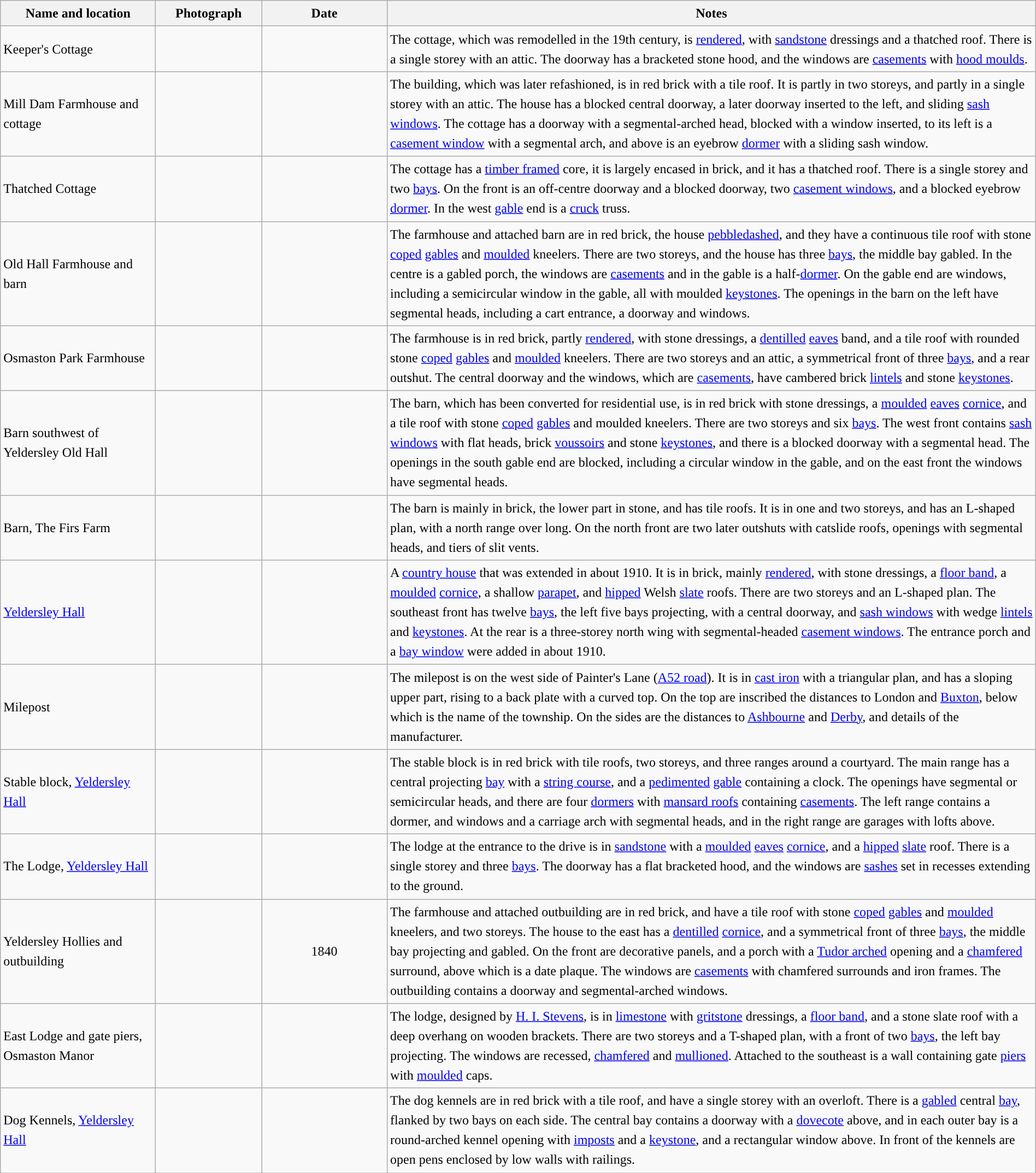<table class="wikitable sortable plainrowheaders" style="width:100%;border:0px;text-align:left;line-height:150%;">
<tr>
<th scope="col"  style="width:150px">Name and location</th>
<th scope="col"  style="width:100px" class="unsortable">Photograph</th>
<th scope="col"  style="width:120px">Date</th>
<th scope="col"  style="width:650px" class="unsortable">Notes</th>
</tr>
<tr>
<td>Keeper's Cottage<br><small></small></td>
<td></td>
<td align="center"></td>
<td>The cottage, which was remodelled in the 19th century, is <a href='#'>rendered</a>, with <a href='#'>sandstone</a> dressings and a thatched roof.  There is a single storey with an attic.  The doorway has a bracketed stone hood, and the windows are <a href='#'>casements</a> with <a href='#'>hood moulds</a>.</td>
</tr>
<tr>
<td>Mill Dam Farmhouse and cottage<br><small></small></td>
<td></td>
<td align="center"></td>
<td>The building, which was later refashioned, is in red brick with a tile roof.  It is partly in two storeys, and partly in a single storey with an attic.  The house has a blocked central doorway, a later doorway inserted to the left, and sliding <a href='#'>sash windows</a>.  The cottage has a doorway with a segmental-arched head, blocked with a window inserted, to its left is a <a href='#'>casement window</a> with a segmental arch, and above is an eyebrow <a href='#'>dormer</a> with a sliding sash window.</td>
</tr>
<tr>
<td>Thatched Cottage<br><small></small></td>
<td></td>
<td align="center"></td>
<td>The cottage has a <a href='#'>timber framed</a> core, it is largely encased in brick, and it has a thatched roof.  There is a single storey and two <a href='#'>bays</a>.  On the front is an off-centre doorway and a blocked doorway, two <a href='#'>casement windows</a>, and a blocked eyebrow <a href='#'>dormer</a>.  In the west <a href='#'>gable</a> end is a <a href='#'>cruck</a> truss.</td>
</tr>
<tr>
<td>Old Hall Farmhouse and barn<br><small></small></td>
<td></td>
<td align="center"></td>
<td>The farmhouse and attached barn are in red brick, the house <a href='#'>pebbledashed</a>, and they have a continuous tile roof with stone <a href='#'>coped</a> <a href='#'>gables</a> and <a href='#'>moulded</a> kneelers.  There are two storeys, and the house has three <a href='#'>bays</a>, the middle bay gabled.  In the centre is a gabled porch, the windows are <a href='#'>casements</a> and in the gable is a half-<a href='#'>dormer</a>.  On the gable end are windows, including a semicircular window in the gable, all with moulded <a href='#'>keystones</a>.  The openings in the barn on the left have segmental heads, including a cart entrance, a doorway and windows.</td>
</tr>
<tr>
<td>Osmaston Park Farmhouse<br><small></small></td>
<td></td>
<td align="center"></td>
<td>The farmhouse is in red brick, partly <a href='#'>rendered</a>, with stone dressings, a <a href='#'>dentilled</a> <a href='#'>eaves</a> band, and a tile roof with rounded stone <a href='#'>coped</a> <a href='#'>gables</a> and <a href='#'>moulded</a> kneelers.  There are two storeys and an attic, a symmetrical front of three <a href='#'>bays</a>, and a rear outshut.  The central doorway and the windows, which are <a href='#'>casements</a>, have cambered brick <a href='#'>lintels</a> and stone <a href='#'>keystones</a>.</td>
</tr>
<tr>
<td>Barn southwest of Yeldersley Old Hall<br><small></small></td>
<td></td>
<td align="center"></td>
<td>The barn, which has been converted for residential use, is in red brick with stone dressings, a <a href='#'>moulded</a> <a href='#'>eaves</a> <a href='#'>cornice</a>, and a tile roof with stone <a href='#'>coped</a> <a href='#'>gables</a> and moulded kneelers.  There are two storeys and six <a href='#'>bays</a>.  The west front contains <a href='#'>sash windows</a> with flat heads, brick <a href='#'>voussoirs</a> and stone <a href='#'>keystones</a>, and there is a blocked doorway with a segmental head.  The openings in the south gable end are blocked, including a circular window in the gable, and on the east front the windows have segmental heads.</td>
</tr>
<tr>
<td>Barn, The Firs Farm<br><small></small></td>
<td></td>
<td align="center"></td>
<td>The barn is mainly in brick, the lower part in stone, and has tile roofs.  It is in one and two storeys, and has an L-shaped plan, with a north range over  long.  On the north front are two later outshuts with catslide roofs, openings with segmental heads, and tiers of slit vents.</td>
</tr>
<tr>
<td><a href='#'>Yeldersley Hall</a><br><small></small></td>
<td></td>
<td align="center"></td>
<td>A <a href='#'>country house</a> that was extended in about 1910.  It is in brick, mainly <a href='#'>rendered</a>, with stone dressings, a <a href='#'>floor band</a>, a <a href='#'>moulded</a> <a href='#'>cornice</a>, a shallow <a href='#'>parapet</a>, and <a href='#'>hipped</a> Welsh <a href='#'>slate</a> roofs.  There are two storeys and an L-shaped plan.  The southeast front has twelve <a href='#'>bays</a>, the left five bays projecting, with a central doorway, and <a href='#'>sash windows</a> with wedge <a href='#'>lintels</a> and <a href='#'>keystones</a>.  At the rear is a three-storey north wing with segmental-headed <a href='#'>casement windows</a>.  The entrance porch and a <a href='#'>bay window</a> were added in about 1910.</td>
</tr>
<tr>
<td>Milepost<br><small></small></td>
<td></td>
<td align="center"></td>
<td>The milepost is on the west side of Painter's Lane (<a href='#'>A52 road</a>).  It is in <a href='#'>cast iron</a> with a triangular plan, and has a sloping upper part, rising to a back plate with a curved top.  On the top are inscribed the distances to London and <a href='#'>Buxton</a>, below which is the name of the township.  On the sides are the distances to <a href='#'>Ashbourne</a> and <a href='#'>Derby</a>, and details of the manufacturer.</td>
</tr>
<tr>
<td>Stable block, <a href='#'>Yeldersley Hall</a><br><small></small></td>
<td></td>
<td align="center"></td>
<td>The stable block is in red brick with tile roofs, two storeys, and three ranges around a courtyard.  The main range has a central projecting <a href='#'>bay</a> with a <a href='#'>string course</a>, and a <a href='#'>pedimented</a> <a href='#'>gable</a> containing a clock.  The openings have segmental or semicircular heads, and there are four <a href='#'>dormers</a> with <a href='#'>mansard roofs</a> containing <a href='#'>casements</a>.    The left range contains a dormer, and windows and a carriage arch with segmental heads, and in the right range are garages with lofts above.</td>
</tr>
<tr>
<td>The Lodge, <a href='#'>Yeldersley Hall</a><br><small></small></td>
<td></td>
<td align="center"></td>
<td>The lodge at the entrance to the drive is in <a href='#'>sandstone</a> with a <a href='#'>moulded</a> <a href='#'>eaves</a> <a href='#'>cornice</a>, and a <a href='#'>hipped</a> <a href='#'>slate</a> roof.  There is a single storey and three <a href='#'>bays</a>.  The doorway has a flat bracketed hood, and the windows are <a href='#'>sashes</a> set in recesses extending to the ground.</td>
</tr>
<tr>
<td>Yeldersley Hollies and outbuilding<br><small></small></td>
<td></td>
<td align="center">1840</td>
<td>The farmhouse and attached outbuilding are in red brick, and have a tile roof with stone <a href='#'>coped</a> <a href='#'>gables</a> and <a href='#'>moulded</a> kneelers, and two storeys.  The house to the east has a <a href='#'>dentilled</a> <a href='#'>cornice</a>, and a symmetrical front of three <a href='#'>bays</a>, the middle bay projecting and gabled.   On the front are decorative panels, and a porch with a <a href='#'>Tudor arched</a> opening and a <a href='#'>chamfered</a> surround, above which is a date plaque.  The windows are <a href='#'>casements</a> with chamfered surrounds and iron frames.  The outbuilding contains a doorway and segmental-arched windows.</td>
</tr>
<tr>
<td>East Lodge and gate piers,<br>Osmaston Manor<br><small></small></td>
<td></td>
<td align="center"></td>
<td>The lodge, designed by <a href='#'>H. I. Stevens</a>, is in <a href='#'>limestone</a> with <a href='#'>gritstone</a> dressings, a <a href='#'>floor band</a>, and a stone slate roof with a deep overhang on wooden brackets.  There are two storeys and a T-shaped plan, with a front of two <a href='#'>bays</a>, the left bay projecting.  The windows are recessed, <a href='#'>chamfered</a> and <a href='#'>mullioned</a>.  Attached to the southeast is a wall containing gate <a href='#'>piers</a> with <a href='#'>moulded</a> caps.</td>
</tr>
<tr>
<td>Dog Kennels, <a href='#'>Yeldersley Hall</a><br><small></small></td>
<td></td>
<td align="center"></td>
<td>The dog kennels are in red brick with a tile roof, and have a single storey with an overloft.  There is a <a href='#'>gabled</a> central <a href='#'>bay</a>, flanked by two bays on each side.  The central bay contains a doorway with a <a href='#'>dovecote</a> above, and in each outer bay is a round-arched kennel opening with <a href='#'>imposts</a> and a <a href='#'>keystone</a>, and a rectangular window above.  In front of the kennels are open pens enclosed by low walls with railings.</td>
</tr>
<tr>
</tr>
</table>
